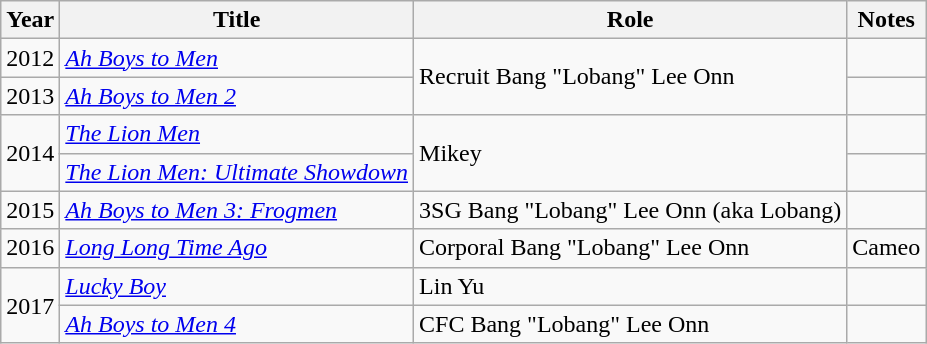<table class="wikitable sortable">
<tr>
<th>Year</th>
<th>Title</th>
<th>Role</th>
<th class="unsortable">Notes</th>
</tr>
<tr>
<td>2012</td>
<td><em><a href='#'>Ah Boys to Men</a></em></td>
<td rowspan=2>Recruit Bang "Lobang" Lee Onn</td>
<td></td>
</tr>
<tr>
<td>2013</td>
<td><em><a href='#'>Ah Boys to Men 2</a></em></td>
<td></td>
</tr>
<tr>
<td rowspan=2>2014</td>
<td><em><a href='#'>The Lion Men</a></em></td>
<td rowspan=2>Mikey</td>
<td></td>
</tr>
<tr>
<td><em><a href='#'>The Lion Men: Ultimate Showdown</a></em></td>
<td></td>
</tr>
<tr>
<td>2015</td>
<td><em><a href='#'>Ah Boys to Men 3: Frogmen</a></em></td>
<td>3SG Bang "Lobang" Lee Onn (aka Lobang)</td>
<td></td>
</tr>
<tr>
<td>2016</td>
<td><em><a href='#'>Long Long Time Ago</a></em></td>
<td>Corporal Bang "Lobang" Lee Onn</td>
<td>Cameo</td>
</tr>
<tr>
<td rowspan=2>2017</td>
<td><em><a href='#'>Lucky Boy</a></em></td>
<td>Lin Yu</td>
<td></td>
</tr>
<tr>
<td><em><a href='#'>Ah Boys to Men 4</a></em></td>
<td>CFC Bang "Lobang" Lee Onn</td>
<td></td>
</tr>
</table>
